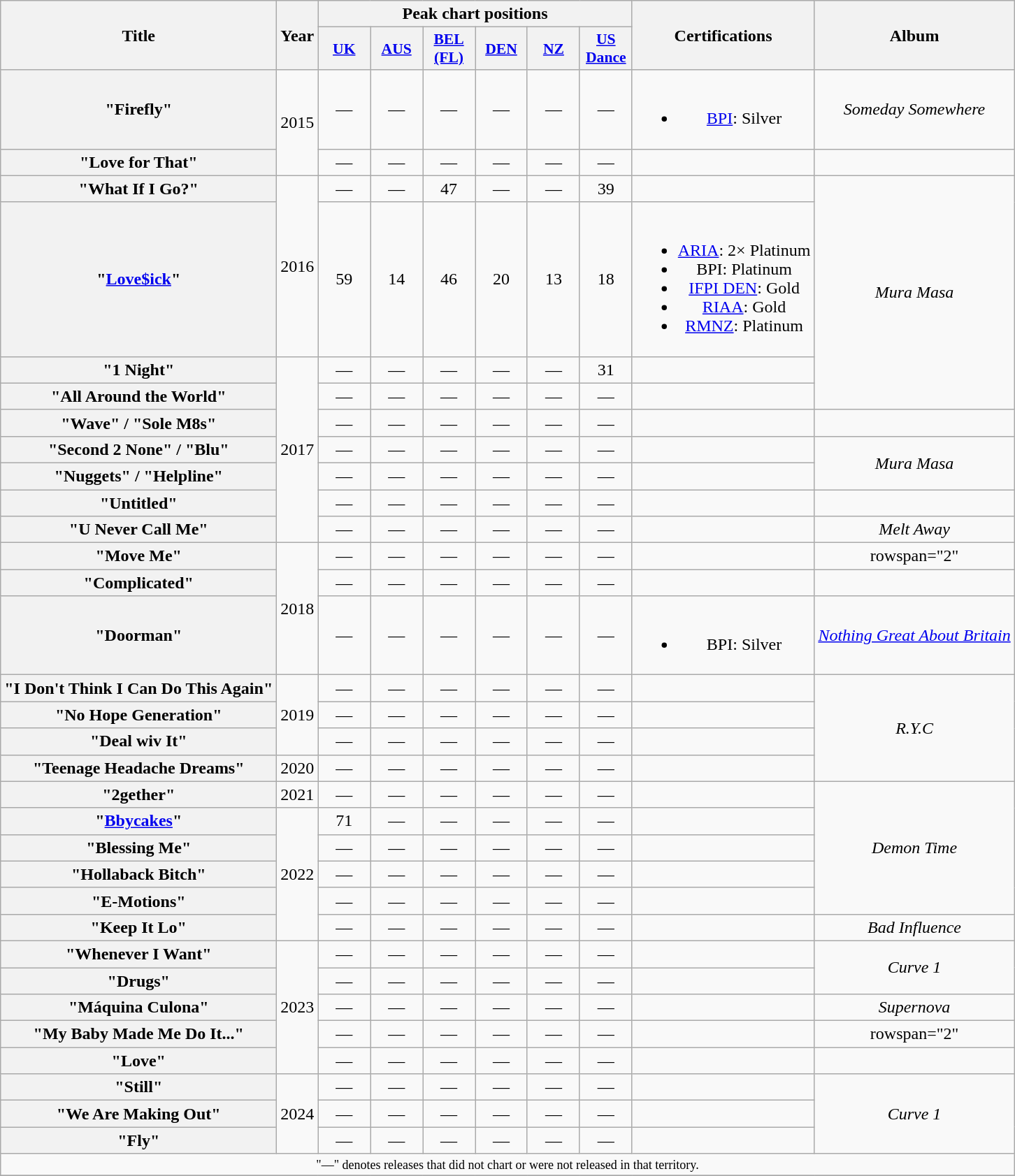<table class="wikitable plainrowheaders" style="text-align:center">
<tr>
<th scope="col" rowspan="2">Title</th>
<th scope="col" rowspan="2">Year</th>
<th scope="col" colspan="6">Peak chart positions</th>
<th scope="col" rowspan="2">Certifications</th>
<th scope="col" rowspan="2">Album</th>
</tr>
<tr>
<th scope="col" style="width:3em;font-size:90%;"><a href='#'>UK</a><br></th>
<th scope="col" style="width:3em;font-size:90%;"><a href='#'>AUS</a><br></th>
<th scope="col" style="width:3em;font-size:90%;"><a href='#'>BEL<br>(FL)</a><br></th>
<th scope="col" style="width:3em;font-size:90%;"><a href='#'>DEN</a><br></th>
<th scope="col" style="width:3em;font-size:90%;"><a href='#'>NZ</a><br></th>
<th scope="col" style="width:3em;font-size:90%;"><a href='#'>US<br>Dance</a><br></th>
</tr>
<tr>
<th scope="row">"Firefly" <br> </th>
<td rowspan="2">2015</td>
<td>—</td>
<td>—</td>
<td>—</td>
<td>—</td>
<td>—</td>
<td>—</td>
<td><br><ul><li><a href='#'>BPI</a>: Silver</li></ul></td>
<td><em>Someday Somewhere</em></td>
</tr>
<tr>
<th scope="row">"Love for That" <br> </th>
<td>—</td>
<td>—</td>
<td>—</td>
<td>—</td>
<td>—</td>
<td>—</td>
<td></td>
<td></td>
</tr>
<tr>
<th scope="row">"What If I Go?"<br></th>
<td rowspan="2">2016</td>
<td>—</td>
<td>—</td>
<td>47</td>
<td>—</td>
<td>—</td>
<td>39</td>
<td></td>
<td rowspan="4"><em>Mura Masa</em></td>
</tr>
<tr>
<th scope="row">"<a href='#'>Love$ick</a>" <br> </th>
<td>59</td>
<td>14</td>
<td>46</td>
<td>20</td>
<td>13</td>
<td>18</td>
<td><br><ul><li><a href='#'>ARIA</a>: 2× Platinum</li><li>BPI: Platinum</li><li><a href='#'>IFPI DEN</a>: Gold</li><li><a href='#'>RIAA</a>: Gold</li><li><a href='#'>RMNZ</a>: Platinum</li></ul></td>
</tr>
<tr>
<th scope="row">"1 Night"<br></th>
<td rowspan="7">2017</td>
<td>—</td>
<td>—</td>
<td>—</td>
<td>—</td>
<td>—</td>
<td>31</td>
<td></td>
</tr>
<tr>
<th scope="row">"All Around the World"<br></th>
<td>—</td>
<td>—</td>
<td>—</td>
<td>—</td>
<td>—</td>
<td>—</td>
<td></td>
</tr>
<tr>
<th scope="row">"Wave" / "Sole M8s"</th>
<td>—</td>
<td>—</td>
<td>—</td>
<td>—</td>
<td>—</td>
<td>—</td>
<td></td>
<td></td>
</tr>
<tr>
<th scope="row">"Second 2 None" / "Blu"<br></th>
<td>—</td>
<td>—</td>
<td>—</td>
<td>—</td>
<td>—</td>
<td>—</td>
<td></td>
<td rowspan="2"><em>Mura Masa</em></td>
</tr>
<tr>
<th scope="row">"Nuggets" / "Helpline"<br></th>
<td>—</td>
<td>—</td>
<td>—</td>
<td>—</td>
<td>—</td>
<td>—</td>
<td></td>
</tr>
<tr>
<th scope="row">"Untitled"<br></th>
<td>—</td>
<td>—</td>
<td>—</td>
<td>—</td>
<td>—</td>
<td>—</td>
<td></td>
<td></td>
</tr>
<tr>
<th scope="row">"U Never Call Me"<br></th>
<td>—</td>
<td>—</td>
<td>—</td>
<td>—</td>
<td>—</td>
<td>—</td>
<td></td>
<td><em>Melt Away</em></td>
</tr>
<tr>
<th scope="row">"Move Me"<br></th>
<td rowspan="3">2018</td>
<td>—</td>
<td>—</td>
<td>—</td>
<td>—</td>
<td>—</td>
<td>—</td>
<td></td>
<td>rowspan="2" </td>
</tr>
<tr>
<th scope="row">"Complicated"<br></th>
<td>—</td>
<td>—</td>
<td>—</td>
<td>—</td>
<td>—</td>
<td>—</td>
<td></td>
</tr>
<tr>
<th scope="row">"Doorman"<br></th>
<td>—</td>
<td>—</td>
<td>—</td>
<td>—</td>
<td>—</td>
<td>—</td>
<td><br><ul><li>BPI: Silver</li></ul></td>
<td><em><a href='#'>Nothing Great About Britain</a></em></td>
</tr>
<tr>
<th scope="row">"I Don't Think I Can Do This Again"<br></th>
<td rowspan="3">2019</td>
<td>—</td>
<td>—</td>
<td>—</td>
<td>—</td>
<td>—</td>
<td>—</td>
<td></td>
<td rowspan="4"><em>R.Y.C</em></td>
</tr>
<tr>
<th scope="row">"No Hope Generation"</th>
<td>—</td>
<td>—</td>
<td>—</td>
<td>—</td>
<td>—</td>
<td>—</td>
<td></td>
</tr>
<tr>
<th scope="row">"Deal wiv It"<br></th>
<td>—</td>
<td>—</td>
<td>—</td>
<td>—</td>
<td>—</td>
<td>—</td>
<td></td>
</tr>
<tr>
<th scope="row">"Teenage Headache Dreams"<br></th>
<td>2020</td>
<td>—</td>
<td>—</td>
<td>—</td>
<td>—</td>
<td>—</td>
<td>—</td>
<td></td>
</tr>
<tr>
<th scope="row">"2gether"<br></th>
<td>2021</td>
<td>—</td>
<td>—</td>
<td>—</td>
<td>—</td>
<td>—</td>
<td>—</td>
<td></td>
<td rowspan="5"><em>Demon Time</em></td>
</tr>
<tr>
<th scope="row">"<a href='#'>Bbycakes</a>"<br></th>
<td rowspan="5">2022</td>
<td>71</td>
<td>—</td>
<td>—</td>
<td>—</td>
<td>—</td>
<td>—</td>
<td></td>
</tr>
<tr>
<th scope="row">"Blessing Me"<br></th>
<td>—</td>
<td>—</td>
<td>—</td>
<td>—</td>
<td>—</td>
<td>—</td>
<td></td>
</tr>
<tr>
<th scope="row">"Hollaback Bitch"<br></th>
<td>—</td>
<td>—</td>
<td>—</td>
<td>—</td>
<td>—</td>
<td>—</td>
<td></td>
</tr>
<tr>
<th scope="row">"E-Motions"<br></th>
<td>—</td>
<td>—</td>
<td>—</td>
<td>—</td>
<td>—</td>
<td>—</td>
<td></td>
</tr>
<tr>
<th scope="row">"Keep It Lo"<br></th>
<td>—</td>
<td>—</td>
<td>—</td>
<td>—</td>
<td>—</td>
<td>—</td>
<td></td>
<td><em>Bad Influence</em></td>
</tr>
<tr>
<th scope="row">"Whenever I Want"</th>
<td rowspan="5">2023</td>
<td>—</td>
<td>—</td>
<td>—</td>
<td>—</td>
<td>—</td>
<td>—</td>
<td></td>
<td rowspan="2"><em>Curve 1</em></td>
</tr>
<tr>
<th scope="row">"Drugs"<br></th>
<td>—</td>
<td>—</td>
<td>—</td>
<td>—</td>
<td>—</td>
<td>—</td>
<td></td>
</tr>
<tr>
<th scope="row">"Máquina Culona"<br></th>
<td>—</td>
<td>—</td>
<td>—</td>
<td>—</td>
<td>—</td>
<td>—</td>
<td></td>
<td><em>Supernova</em></td>
</tr>
<tr>
<th scope="row">"My Baby Made Me Do It..."<br></th>
<td>—</td>
<td>—</td>
<td>—</td>
<td>—</td>
<td>—</td>
<td>—</td>
<td></td>
<td>rowspan="2" </td>
</tr>
<tr>
<th scope="row">"Love"<br></th>
<td>—</td>
<td>—</td>
<td>—</td>
<td>—</td>
<td>—</td>
<td>—</td>
<td></td>
</tr>
<tr>
<th scope="row">"Still"</th>
<td rowspan="3">2024</td>
<td>—</td>
<td>—</td>
<td>—</td>
<td>—</td>
<td>—</td>
<td>—</td>
<td></td>
<td rowspan="3"><em>Curve 1</em></td>
</tr>
<tr>
<th scope="row">"We Are Making Out"<br></th>
<td>—</td>
<td>—</td>
<td>—</td>
<td>—</td>
<td>—</td>
<td>—</td>
<td></td>
</tr>
<tr>
<th scope="row">"Fly"<br></th>
<td>—</td>
<td>—</td>
<td>—</td>
<td>—</td>
<td>—</td>
<td>—</td>
<td></td>
</tr>
<tr>
<td colspan="10"  style="text-align:center; font-size:9pt;">"—" denotes releases that did not chart or were not released in that territory.</td>
</tr>
<tr>
</tr>
</table>
